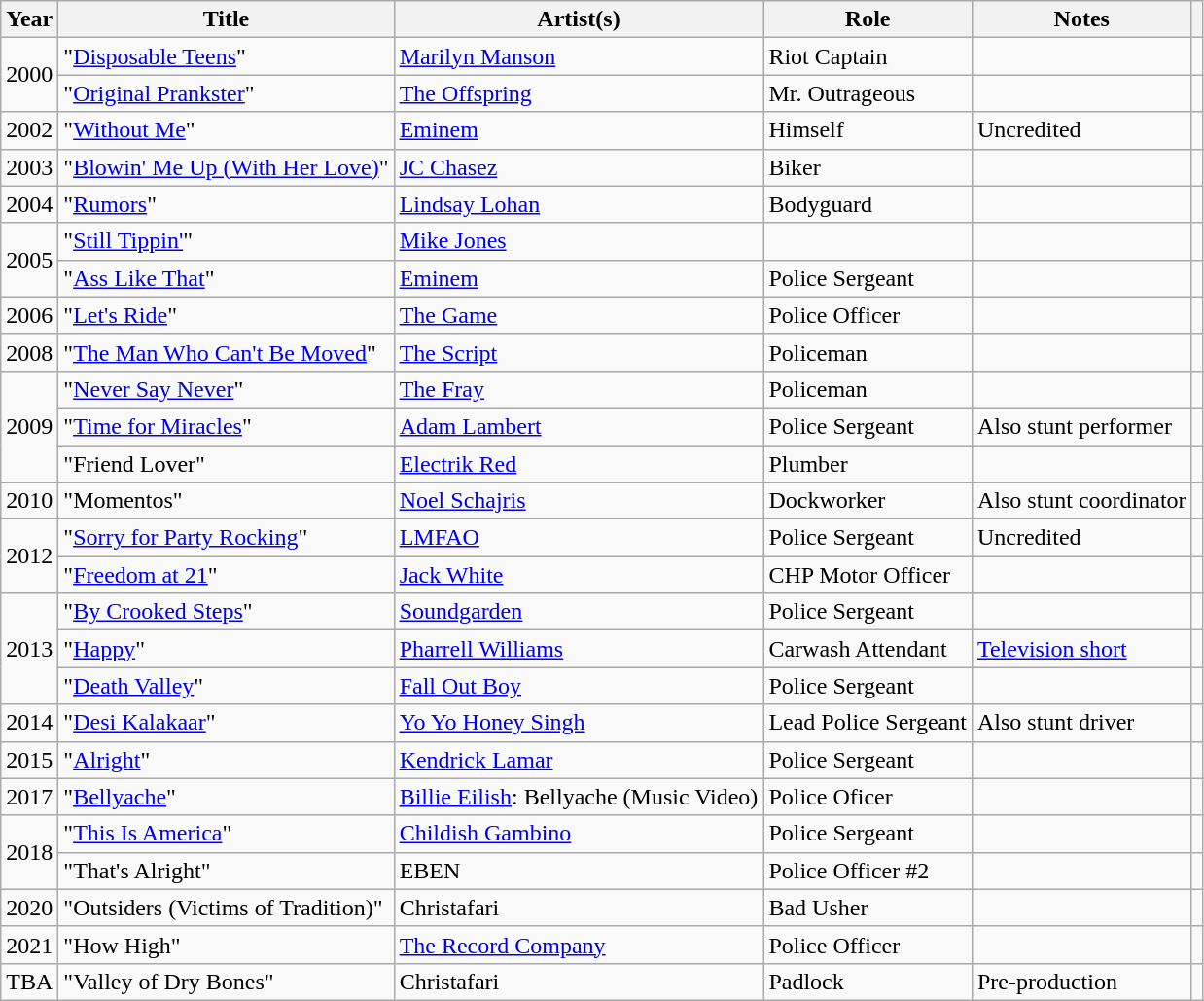<table class="wikitable sortable">
<tr>
<th>Year</th>
<th>Title</th>
<th>Artist(s)</th>
<th>Role</th>
<th class="unsortable">Notes</th>
<th class="unsortable"></th>
</tr>
<tr>
<td rowspan="2">2000</td>
<td>"<a href='#'>Disposable Teens</a>"</td>
<td><a href='#'>Marilyn Manson</a></td>
<td>Riot Captain</td>
<td></td>
<td align=center></td>
</tr>
<tr>
<td>"<a href='#'>Original Prankster</a>"</td>
<td><a href='#'>The Offspring</a></td>
<td>Mr. Outrageous</td>
<td></td>
<td align=center></td>
</tr>
<tr>
<td>2002</td>
<td>"<a href='#'>Without Me</a>"</td>
<td><a href='#'>Eminem</a></td>
<td>Himself</td>
<td>Uncredited</td>
<td align=center></td>
</tr>
<tr>
<td>2003</td>
<td>"<a href='#'>Blowin' Me Up (With Her Love)</a>"</td>
<td><a href='#'>JC Chasez</a></td>
<td>Biker</td>
<td></td>
<td align=center></td>
</tr>
<tr>
<td>2004</td>
<td>"<a href='#'>Rumors</a>"</td>
<td><a href='#'>Lindsay Lohan</a></td>
<td>Bodyguard</td>
<td></td>
<td align=center></td>
</tr>
<tr>
<td rowspan=2>2005</td>
<td>"<a href='#'>Still Tippin'</a>"</td>
<td><a href='#'>Mike Jones</a></td>
<td></td>
<td align=center></td>
</tr>
<tr>
<td>"<a href='#'>Ass Like That</a>"</td>
<td><a href='#'>Eminem</a></td>
<td>Police Sergeant</td>
<td></td>
<td align=center></td>
</tr>
<tr>
<td>2006</td>
<td>"<a href='#'>Let's Ride</a>"</td>
<td><a href='#'>The Game</a></td>
<td>Police Officer</td>
<td></td>
<td align=center></td>
</tr>
<tr>
<td>2008</td>
<td>"<a href='#'>The Man Who Can't Be Moved</a>"</td>
<td><a href='#'>The Script</a></td>
<td>Policeman</td>
<td></td>
<td align=center></td>
</tr>
<tr>
<td rowspan=3>2009</td>
<td>"<a href='#'>Never Say Never</a>"</td>
<td><a href='#'>The Fray</a></td>
<td>Policeman</td>
<td></td>
<td align=center></td>
</tr>
<tr>
<td>"<a href='#'>Time for Miracles</a>"</td>
<td><a href='#'>Adam Lambert</a></td>
<td>Police Sergeant</td>
<td>Also stunt performer</td>
<td align=center></td>
</tr>
<tr>
<td>"Friend Lover"</td>
<td><a href='#'>Electrik Red</a></td>
<td>Plumber</td>
<td></td>
<td align=center></td>
</tr>
<tr>
<td>2010</td>
<td>"Momentos"</td>
<td><a href='#'>Noel Schajris</a></td>
<td>Dockworker</td>
<td>Also stunt coordinator</td>
<td align=center></td>
</tr>
<tr>
<td rowspan=2>2012</td>
<td>"<a href='#'>Sorry for Party Rocking</a>"</td>
<td><a href='#'>LMFAO</a></td>
<td>Police Sergeant</td>
<td>Uncredited</td>
<td align=center></td>
</tr>
<tr>
<td>"<a href='#'>Freedom at 21</a>"</td>
<td><a href='#'>Jack White</a></td>
<td>CHP Motor Officer</td>
<td></td>
<td align=center></td>
</tr>
<tr>
<td rowspan=3>2013</td>
<td>"<a href='#'>By Crooked Steps</a>"</td>
<td><a href='#'>Soundgarden</a></td>
<td>Police Sergeant</td>
<td></td>
<td align=center></td>
</tr>
<tr>
<td>"<a href='#'>Happy</a>"</td>
<td><a href='#'>Pharrell Williams</a></td>
<td>Carwash Attendant</td>
<td><a href='#'>Television short</a></td>
<td align=center></td>
</tr>
<tr>
<td>"<a href='#'>Death Valley</a>"</td>
<td><a href='#'>Fall Out Boy</a></td>
<td>Police Sergeant</td>
<td></td>
<td align=center></td>
</tr>
<tr>
<td>2014</td>
<td>"<a href='#'>Desi Kalakaar</a>"</td>
<td><a href='#'>Yo Yo Honey Singh</a></td>
<td>Lead Police Sergeant</td>
<td>Also stunt driver</td>
<td align=center></td>
</tr>
<tr>
<td>2015</td>
<td>"<a href='#'>Alright</a>"</td>
<td><a href='#'>Kendrick Lamar</a></td>
<td>Police Sergeant</td>
<td></td>
<td align=center></td>
</tr>
<tr>
<td>2017</td>
<td>"<a href='#'>Bellyache</a>"</td>
<td><a href='#'>Billie Eilish</a>: Bellyache (Music Video)</td>
<td>Police Oficer</td>
<td></td>
<td align=center></td>
</tr>
<tr>
<td rowspan=2>2018</td>
<td>"<a href='#'>This Is America</a>"</td>
<td><a href='#'>Childish Gambino</a></td>
<td>Police Sergeant</td>
<td></td>
<td align=center></td>
</tr>
<tr>
<td>"That's Alright"</td>
<td>EBEN</td>
<td>Police Officer #2</td>
<td></td>
<td align=center></td>
</tr>
<tr>
<td>2020</td>
<td>"Outsiders (Victims of Tradition)"</td>
<td>Christafari</td>
<td>Bad Usher</td>
<td></td>
<td align=center></td>
</tr>
<tr>
<td>2021</td>
<td>"How High"</td>
<td><a href='#'>The Record Company</a></td>
<td>Police Officer</td>
<td></td>
<td align=center></td>
</tr>
<tr>
<td>TBA</td>
<td>"Valley of Dry Bones"</td>
<td>Christafari</td>
<td>Padlock</td>
<td>Pre-production</td>
</tr>
</table>
